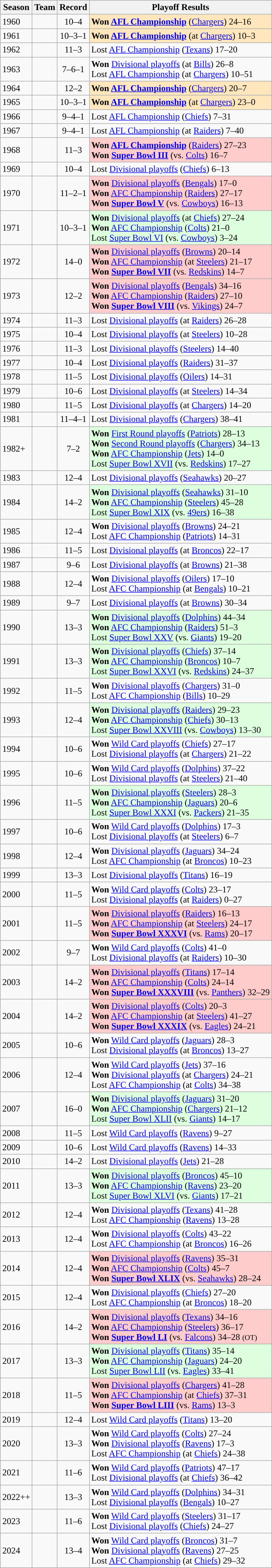<table class="wikitable">
<tr>
<th>Season</th>
<th>Team</th>
<th>Record</th>
<th>Playoff Results</th>
</tr>
<tr>
<td>1960</td>
<td><strong><a href='#'></a></strong></td>
<td align="center">10–4</td>
<td style="background: #FFE6BD;"><strong>Won <a href='#'>AFL Championship</a></strong> (<a href='#'>Chargers</a>) 24–16</td>
</tr>
<tr>
<td>1961</td>
<td><strong><a href='#'></a></strong></td>
<td align="center">10–3–1</td>
<td style="background: #FFE6BD;"><strong>Won <a href='#'>AFL Championship</a></strong>  (at <a href='#'>Chargers</a>) 10–3</td>
</tr>
<tr>
<td>1962</td>
<td><strong><a href='#'></a></strong></td>
<td align="center">11–3</td>
<td>Lost <a href='#'>AFL Championship</a> (<a href='#'>Texans</a>) 17–20 </td>
</tr>
<tr>
<td>1963</td>
<td><strong><a href='#'></a></strong></td>
<td align="center">7–6–1</td>
<td><strong>Won</strong> <a href='#'>Divisional playoffs</a> (at <a href='#'>Bills</a>) 26–8<br>Lost <a href='#'>AFL Championship</a> (at <a href='#'>Chargers</a>) 10–51</td>
</tr>
<tr>
<td>1964</td>
<td><strong><a href='#'></a></strong></td>
<td align="center">12–2</td>
<td style="background: #FFE6BD;"><strong>Won <a href='#'>AFL Championship</a></strong> (<a href='#'>Chargers</a>) 20–7</td>
</tr>
<tr>
<td>1965</td>
<td><strong><a href='#'></a></strong></td>
<td align="center">10–3–1</td>
<td style="background: #FFE6BD;"><strong>Won <a href='#'>AFL Championship</a></strong> (at <a href='#'>Chargers</a>) 23–0</td>
</tr>
<tr>
<td>1966</td>
<td><strong><a href='#'></a></strong></td>
<td align="center">9–4–1</td>
<td>Lost <a href='#'>AFL Championship</a> (<a href='#'>Chiefs</a>) 7–31</td>
</tr>
<tr>
<td>1967</td>
<td><strong><a href='#'></a></strong></td>
<td align="center">9–4–1</td>
<td>Lost <a href='#'>AFL Championship</a> (at <a href='#'>Raiders</a>) 7–40</td>
</tr>
<tr>
<td>1968</td>
<td><strong><a href='#'></a></strong></td>
<td align="center">11–3</td>
<td bgcolor="#FFCCCC"><strong>Won <a href='#'>AFL Championship</a></strong> (<a href='#'>Raiders</a>) 27–23<br><strong>Won <a href='#'>Super Bowl III</a></strong> (vs. <a href='#'>Colts</a>) 16–7</td>
</tr>
<tr>
<td>1969</td>
<td><strong><a href='#'></a></strong></td>
<td align="center">10–4</td>
<td>Lost <a href='#'>Divisional playoffs</a> (<a href='#'>Chiefs</a>) 6–13</td>
</tr>
<tr>
<td>1970</td>
<td><strong><a href='#'></a></strong></td>
<td align="center">11–2–1</td>
<td bgcolor="#FFCCCC"><strong>Won</strong> <a href='#'>Divisional playoffs</a> (<a href='#'>Bengals</a>) 17–0<br><strong>Won</strong> <a href='#'>AFC Championship</a> (<a href='#'>Raiders</a>) 27–17<br><strong>Won <a href='#'>Super Bowl V</a></strong> (vs. <a href='#'>Cowboys</a>) 16–13</td>
</tr>
<tr>
<td>1971</td>
<td><strong><a href='#'></a></strong></td>
<td align="center">10–3–1</td>
<td style="background: #DDFFDD;" valign="top"><strong>Won</strong> <a href='#'>Divisional playoffs</a> (at <a href='#'>Chiefs</a>) 27–24 <br><strong>Won</strong> <a href='#'>AFC Championship</a> (<a href='#'>Colts</a>) 21–0<br>Lost <a href='#'>Super Bowl VI</a> (vs. <a href='#'>Cowboys</a>) 3–24</td>
</tr>
<tr>
<td>1972</td>
<td><strong><a href='#'></a></strong></td>
<td align="center">14–0</td>
<td bgcolor="#FFCCCC"><strong>Won</strong> <a href='#'>Divisional playoffs</a> (<a href='#'>Browns</a>) 20–14<br><strong>Won</strong> <a href='#'>AFC Championship</a> (at <a href='#'>Steelers</a>) 21–17<br><strong>Won <a href='#'>Super Bowl VII</a></strong> (vs. <a href='#'>Redskins</a>) 14–7</td>
</tr>
<tr>
<td>1973</td>
<td><strong><a href='#'></a></strong></td>
<td align="center">12–2</td>
<td bgcolor="#FFCCCC"><strong>Won</strong> <a href='#'>Divisional playoffs</a> (<a href='#'>Bengals</a>) 34–16<br><strong>Won</strong> <a href='#'>AFC Championship</a> (<a href='#'>Raiders</a>) 27–10<br><strong>Won <a href='#'>Super Bowl VIII</a></strong> (vs. <a href='#'>Vikings</a>) 24–7</td>
</tr>
<tr>
<td>1974</td>
<td><strong><a href='#'></a></strong></td>
<td align="center">11–3</td>
<td>Lost <a href='#'>Divisional playoffs</a> (at <a href='#'>Raiders</a>) 26–28</td>
</tr>
<tr>
<td>1975</td>
<td><strong><a href='#'></a></strong></td>
<td align="center">10–4</td>
<td>Lost <a href='#'>Divisional playoffs</a> (at <a href='#'>Steelers</a>) 10–28</td>
</tr>
<tr>
<td>1976</td>
<td><strong><a href='#'></a></strong></td>
<td align="center">11–3</td>
<td>Lost <a href='#'>Divisional playoffs</a> (<a href='#'>Steelers</a>) 14–40</td>
</tr>
<tr>
<td>1977</td>
<td><strong><a href='#'></a></strong></td>
<td align="center">10–4</td>
<td>Lost <a href='#'>Divisional playoffs</a> (<a href='#'>Raiders</a>) 31–37 </td>
</tr>
<tr>
<td>1978</td>
<td><strong><a href='#'></a></strong></td>
<td align="center">11–5</td>
<td>Lost <a href='#'>Divisional playoffs</a> (<a href='#'>Oilers</a>) 14–31</td>
</tr>
<tr>
<td>1979</td>
<td><strong><a href='#'></a></strong></td>
<td align="center">10–6</td>
<td>Lost <a href='#'>Divisional playoffs</a> (at <a href='#'>Steelers</a>) 14–34</td>
</tr>
<tr>
<td>1980</td>
<td><strong><a href='#'></a></strong></td>
<td align="center">11–5</td>
<td>Lost <a href='#'>Divisional playoffs</a> (at <a href='#'>Chargers</a>) 14–20</td>
</tr>
<tr>
<td>1981</td>
<td><strong><a href='#'></a></strong></td>
<td align="center">11–4–1</td>
<td>Lost <a href='#'>Divisional playoffs</a> (<a href='#'>Chargers</a>) 38–41 </td>
</tr>
<tr>
<td>1982+</td>
<td><strong><a href='#'></a></strong></td>
<td align="center">7–2</td>
<td style="background: #DDFFDD;" valign="top"><strong>Won</strong> <a href='#'>First Round playoffs</a> (<a href='#'>Patriots</a>) 28–13<br><strong>Won</strong> <a href='#'>Second Round playoffs</a> (<a href='#'>Chargers</a>) 34–13<br><strong>Won</strong> <a href='#'>AFC Championship</a> (<a href='#'>Jets</a>) 14–0<br>Lost <a href='#'>Super Bowl XVII</a> (vs. <a href='#'>Redskins</a>) 17–27</td>
</tr>
<tr>
<td>1983</td>
<td><strong><a href='#'></a></strong></td>
<td align="center">12–4</td>
<td>Lost <a href='#'>Divisional playoffs</a> (<a href='#'>Seahawks</a>) 20–27</td>
</tr>
<tr>
<td>1984</td>
<td><strong><a href='#'></a></strong></td>
<td align="center">14–2</td>
<td style="background: #DDFFDD;" valign="top"><strong>Won</strong> <a href='#'>Divisional playoffs</a> (<a href='#'>Seahawks</a>) 31–10<br><strong>Won</strong> <a href='#'>AFC Championship</a> (<a href='#'>Steelers</a>) 45–28<br>Lost <a href='#'>Super Bowl XIX</a> (vs. <a href='#'>49ers</a>) 16–38</td>
</tr>
<tr>
<td>1985</td>
<td><strong><a href='#'></a></strong></td>
<td align="center">12–4</td>
<td><strong>Won</strong> <a href='#'>Divisional playoffs</a> (<a href='#'>Browns</a>) 24–21<br>Lost <a href='#'>AFC Championship</a> (<a href='#'>Patriots</a>) 14–31</td>
</tr>
<tr>
<td>1986</td>
<td><strong><a href='#'></a></strong></td>
<td align="center">11–5</td>
<td>Lost <a href='#'>Divisional playoffs</a> (at <a href='#'>Broncos</a>) 22–17</td>
</tr>
<tr>
<td>1987</td>
<td><strong><a href='#'></a></strong></td>
<td align="center">9–6</td>
<td>Lost <a href='#'>Divisional playoffs</a> (at <a href='#'>Browns</a>) 21–38</td>
</tr>
<tr>
<td>1988</td>
<td><strong><a href='#'></a></strong></td>
<td align="center">12–4</td>
<td><strong>Won</strong> <a href='#'>Divisional playoffs</a> (<a href='#'>Oilers</a>) 17–10<br>Lost <a href='#'>AFC Championship</a> (at <a href='#'>Bengals</a>) 10–21</td>
</tr>
<tr>
<td>1989</td>
<td><strong><a href='#'></a></strong></td>
<td align="center">9–7</td>
<td>Lost <a href='#'>Divisional playoffs</a> (at <a href='#'>Browns</a>) 30–34</td>
</tr>
<tr>
<td>1990</td>
<td><strong><a href='#'></a></strong></td>
<td align="center">13–3</td>
<td style="background: #DDFFDD;" valign="top"><strong>Won</strong> <a href='#'>Divisional playoffs</a> (<a href='#'>Dolphins</a>) 44–34<br><strong>Won</strong> <a href='#'>AFC Championship</a> (<a href='#'>Raiders</a>) 51–3<br>Lost <a href='#'>Super Bowl XXV</a> (vs. <a href='#'>Giants</a>) 19–20</td>
</tr>
<tr>
<td>1991</td>
<td><strong><a href='#'></a></strong></td>
<td align="center">13–3</td>
<td style="background: #DDFFDD;" valign="top"><strong>Won</strong> <a href='#'>Divisional playoffs</a> (<a href='#'>Chiefs</a>) 37–14<br><strong>Won</strong> <a href='#'>AFC Championship</a> (<a href='#'>Broncos</a>) 10–7<br>Lost <a href='#'>Super Bowl XXVI</a> (vs. <a href='#'>Redskins</a>) 24–37</td>
</tr>
<tr>
<td>1992</td>
<td><strong><a href='#'></a></strong></td>
<td align="center">11–5</td>
<td><strong>Won</strong> <a href='#'>Divisional playoffs</a> (<a href='#'>Chargers</a>) 31–0<br>Lost <a href='#'>AFC Championship</a> (<a href='#'>Bills</a>) 10–29</td>
</tr>
<tr>
<td>1993</td>
<td><strong><a href='#'></a></strong></td>
<td align="center">12–4</td>
<td style="background: #DDFFDD;" valign="top"><strong>Won</strong> <a href='#'>Divisional playoffs</a> (<a href='#'>Raiders</a>) 29–23<br><strong>Won</strong> <a href='#'>AFC Championship</a> (<a href='#'>Chiefs</a>) 30–13<br>Lost <a href='#'>Super Bowl XXVIII</a> (vs. <a href='#'>Cowboys</a>) 13–30</td>
</tr>
<tr>
<td>1994</td>
<td><strong><a href='#'></a></strong></td>
<td align="center">10–6</td>
<td><strong>Won</strong> <a href='#'>Wild Card playoffs</a> (<a href='#'>Chiefs</a>) 27–17<br>Lost <a href='#'>Divisional playoffs</a> (at <a href='#'>Chargers</a>) 21–22</td>
</tr>
<tr>
<td>1995</td>
<td><strong><a href='#'></a></strong></td>
<td align="center">10–6</td>
<td><strong>Won</strong> <a href='#'>Wild Card playoffs</a> (<a href='#'>Dolphins</a>) 37–22<br>Lost <a href='#'>Divisional playoffs</a> (at <a href='#'>Steelers</a>) 21–40</td>
</tr>
<tr>
<td>1996</td>
<td><strong><a href='#'></a></strong></td>
<td align="center">11–5</td>
<td style="background: #DDFFDD;" valign="top"><strong>Won</strong> <a href='#'>Divisional playoffs</a> (<a href='#'>Steelers</a>) 28–3<br><strong>Won</strong> <a href='#'>AFC Championship</a> (<a href='#'>Jaguars</a>) 20–6<br>Lost <a href='#'>Super Bowl XXXI</a> (vs. <a href='#'>Packers</a>) 21–35</td>
</tr>
<tr>
<td>1997</td>
<td><strong><a href='#'></a></strong></td>
<td align="center">10–6</td>
<td><strong>Won</strong> <a href='#'>Wild Card playoffs</a> (<a href='#'>Dolphins</a>) 17–3<br>Lost <a href='#'>Divisional playoffs</a> (at <a href='#'>Steelers</a>) 6–7</td>
</tr>
<tr>
<td>1998</td>
<td><strong><a href='#'></a></strong></td>
<td align="center">12–4</td>
<td><strong>Won</strong> <a href='#'>Divisional playoffs</a> (<a href='#'>Jaguars</a>) 34–24<br>Lost <a href='#'>AFC Championship</a> (at <a href='#'>Broncos</a>) 10–23</td>
</tr>
<tr>
<td>1999</td>
<td><strong><a href='#'></a></strong></td>
<td align="center">13–3</td>
<td>Lost <a href='#'>Divisional playoffs</a> (<a href='#'>Titans</a>) 16–19</td>
</tr>
<tr>
<td>2000</td>
<td><strong><a href='#'></a></strong></td>
<td align="center">11–5</td>
<td><strong>Won</strong> <a href='#'>Wild Card playoffs</a> (<a href='#'>Colts</a>) 23–17  <br>Lost <a href='#'>Divisional playoffs</a> (at <a href='#'>Raiders</a>) 0–27</td>
</tr>
<tr>
<td>2001</td>
<td><strong><a href='#'></a></strong></td>
<td align="center">11–5</td>
<td bgcolor="#FFCCCC"><strong>Won</strong> <a href='#'>Divisional playoffs</a> (<a href='#'>Raiders</a>) 16–13 <br><strong>Won</strong> <a href='#'>AFC Championship</a> (at <a href='#'>Steelers</a>) 24–17<br><strong>Won <a href='#'>Super Bowl XXXVI</a></strong> (vs. <a href='#'>Rams</a>) 20–17</td>
</tr>
<tr>
<td>2002</td>
<td><strong><a href='#'></a></strong></td>
<td align="center">9–7</td>
<td><strong>Won</strong> <a href='#'>Wild Card playoffs</a> (<a href='#'>Colts</a>) 41–0<br>Lost <a href='#'>Divisional playoffs</a> (at <a href='#'>Raiders</a>) 10–30</td>
</tr>
<tr>
<td>2003</td>
<td><strong><a href='#'></a></strong></td>
<td align="center">14–2</td>
<td bgcolor="#FFCCCC"><strong>Won</strong> <a href='#'>Divisional playoffs</a> (<a href='#'>Titans</a>) 17–14<br><strong>Won</strong> <a href='#'>AFC Championship</a> (<a href='#'>Colts</a>) 24–14<br><strong>Won <a href='#'>Super Bowl XXXVIII</a></strong> (vs. <a href='#'>Panthers</a>) 32–29</td>
</tr>
<tr>
<td>2004</td>
<td><strong><a href='#'></a></strong></td>
<td align="center">14–2</td>
<td bgcolor="#FFCCCC"><strong>Won</strong> <a href='#'>Divisional playoffs</a> (<a href='#'>Colts</a>) 20–3<br><strong>Won</strong> <a href='#'>AFC Championship</a> (at <a href='#'>Steelers</a>) 41–27<br><strong>Won <a href='#'>Super Bowl XXXIX</a></strong> (vs. <a href='#'>Eagles</a>) 24–21</td>
</tr>
<tr>
<td>2005</td>
<td><strong><a href='#'></a></strong></td>
<td align="center">10–6</td>
<td><strong>Won</strong> <a href='#'>Wild Card playoffs</a> (<a href='#'>Jaguars</a>) 28–3<br>Lost <a href='#'>Divisional playoffs</a> (at <a href='#'>Broncos</a>) 13–27</td>
</tr>
<tr>
<td>2006</td>
<td><strong><a href='#'></a></strong></td>
<td align="center">12–4</td>
<td><strong>Won</strong> <a href='#'>Wild Card playoffs</a> (<a href='#'>Jets</a>) 37–16<br><strong>Won</strong> <a href='#'>Divisional playoffs</a> (at <a href='#'>Chargers</a>) 24–21<br>Lost <a href='#'>AFC Championship</a> (at <a href='#'>Colts</a>) 34–38</td>
</tr>
<tr>
<td>2007</td>
<td><strong><a href='#'></a></strong></td>
<td align="center">16–0</td>
<td style="background: #DDFFDD;" valign="top"><strong>Won</strong> <a href='#'>Divisional playoffs</a> (<a href='#'>Jaguars</a>) 31–20<br><strong>Won</strong> <a href='#'>AFC Championship</a> (<a href='#'>Chargers</a>) 21–12<br>Lost <a href='#'>Super Bowl XLII</a> (vs. <a href='#'>Giants</a>) 14–17</td>
</tr>
<tr>
<td>2008</td>
<td><strong><a href='#'></a></strong></td>
<td align="center">11–5</td>
<td>Lost <a href='#'>Wild Card playoffs</a> (<a href='#'>Ravens</a>) 9–27</td>
</tr>
<tr>
<td>2009</td>
<td><strong><a href='#'></a></strong></td>
<td align="center">10–6</td>
<td>Lost <a href='#'>Wild Card playoffs</a> (<a href='#'>Ravens</a>) 14–33</td>
</tr>
<tr>
<td>2010</td>
<td><strong><a href='#'></a></strong></td>
<td align="center">14–2</td>
<td>Lost <a href='#'>Divisional playoffs</a> (<a href='#'>Jets</a>) 21–28</td>
</tr>
<tr>
<td>2011</td>
<td><strong><a href='#'></a></strong></td>
<td align="center">13–3</td>
<td style="background: #DDFFDD;" valign="top"><strong>Won</strong> <a href='#'>Divisional playoffs</a> (<a href='#'>Broncos</a>) 45–10<br><strong>Won</strong> <a href='#'>AFC Championship</a> (<a href='#'>Ravens</a>) 23–20<br>Lost <a href='#'>Super Bowl XLVI</a> (vs. <a href='#'>Giants</a>) 17–21</td>
</tr>
<tr>
<td>2012</td>
<td><strong><a href='#'></a></strong></td>
<td align="center">12–4</td>
<td><strong>Won</strong> <a href='#'>Divisional playoffs</a> (<a href='#'>Texans</a>) 41–28<br>Lost <a href='#'>AFC Championship</a> (<a href='#'>Ravens</a>) 13–28</td>
</tr>
<tr>
<td>2013</td>
<td><strong><a href='#'></a></strong></td>
<td align="center">12–4</td>
<td><strong>Won</strong> <a href='#'>Divisional playoffs</a> (<a href='#'>Colts</a>) 43–22 <br>Lost <a href='#'>AFC Championship</a> (at <a href='#'>Broncos</a>) 16–26</td>
</tr>
<tr>
<td>2014</td>
<td><strong><a href='#'></a></strong></td>
<td align="center">12–4</td>
<td bgcolor="#FFCCCC"><strong>Won</strong> <a href='#'>Divisional playoffs</a> (<a href='#'>Ravens</a>) 35–31 <br><strong>Won</strong> <a href='#'>AFC Championship</a> (<a href='#'>Colts</a>) 45–7 <br><strong>Won <a href='#'>Super Bowl XLIX</a></strong> (vs. <a href='#'>Seahawks</a>) 28–24</td>
</tr>
<tr>
<td>2015</td>
<td><strong><a href='#'></a></strong></td>
<td align="center">12–4</td>
<td><strong>Won</strong> <a href='#'>Divisional playoffs</a> (<a href='#'>Chiefs</a>) 27–20<br>Lost <a href='#'>AFC Championship</a> (at <a href='#'>Broncos</a>) 18–20</td>
</tr>
<tr>
<td>2016</td>
<td><strong><a href='#'></a></strong></td>
<td align="center">14–2</td>
<td bgcolor="#FFCCCC"><strong>Won</strong> <a href='#'>Divisional playoffs</a> (<a href='#'>Texans</a>) 34–16<br><strong>Won</strong> <a href='#'>AFC Championship</a> (<a href='#'>Steelers</a>) 36–17<br><strong>Won <a href='#'>Super Bowl LI</a></strong> (vs. <a href='#'>Falcons</a>) 34–28 <small>(OT)</small></td>
</tr>
<tr>
<td>2017</td>
<td><strong><a href='#'></a></strong></td>
<td align="center">13–3</td>
<td style="background: #DDFFDD;" valign="top"><strong>Won</strong> <a href='#'>Divisional playoffs</a> (<a href='#'>Titans</a>) 35–14<br><strong>Won</strong> <a href='#'>AFC Championship</a> (<a href='#'>Jaguars</a>) 24–20<br>Lost <a href='#'>Super Bowl LII</a> (vs. <a href='#'>Eagles</a>) 33–41</td>
</tr>
<tr>
<td>2018</td>
<td><strong><a href='#'></a></strong></td>
<td align="center">11–5</td>
<td bgcolor="#FFCCCC"><strong>Won</strong> <a href='#'>Divisional playoffs</a> (<a href='#'>Chargers</a>) 41–28 <br> <strong>Won</strong> <a href='#'>AFC Championship</a> (at <a href='#'>Chiefs</a>) 37–31  <br> <strong>Won <a href='#'>Super Bowl LIII</a></strong> (vs. <a href='#'>Rams</a>) 13–3</td>
</tr>
<tr>
<td>2019</td>
<td><strong><a href='#'></a></strong></td>
<td align="center">12–4</td>
<td>Lost <a href='#'>Wild Card playoffs</a> (<a href='#'>Titans</a>) 13–20</td>
</tr>
<tr>
<td>2020</td>
<td><strong><a href='#'></a></strong></td>
<td align="center">13–3</td>
<td><strong>Won</strong> <a href='#'>Wild Card playoffs</a> (<a href='#'>Colts</a>) 27–24 <br>  <strong>Won</strong> <a href='#'>Divisional playoffs</a> (<a href='#'>Ravens</a>) 17–3 <br> Lost <a href='#'>AFC Championship</a> (at <a href='#'>Chiefs</a>) 24–38</td>
</tr>
<tr>
<td>2021</td>
<td><strong><a href='#'></a></strong></td>
<td align="center">11–6</td>
<td><strong>Won</strong> <a href='#'>Wild Card playoffs</a> (<a href='#'>Patriots</a>) 47–17<br>Lost <a href='#'>Divisional playoffs</a> (at <a href='#'>Chiefs</a>) 36–42 </td>
</tr>
<tr>
<td>2022++</td>
<td><strong><a href='#'></a></strong></td>
<td align="center">13–3</td>
<td><strong>Won</strong> <a href='#'>Wild Card playoffs</a> (<a href='#'>Dolphins</a>) 34–31 <br> Lost <a href='#'>Divisional playoffs</a> (<a href='#'>Bengals</a>) 10–27</td>
</tr>
<tr>
<td>2023</td>
<td><strong><a href='#'></a></strong></td>
<td align="center">11–6</td>
<td><strong>Won</strong> <a href='#'>Wild Card playoffs</a> (<a href='#'>Steelers</a>) 31–17 <br> Lost <a href='#'>Divisional playoffs</a> (<a href='#'>Chiefs</a>) 24–27</td>
</tr>
<tr>
<td>2024</td>
<td><strong><a href='#'></a></strong></td>
<td align="center">13–4</td>
<td><strong>Won</strong> <a href='#'>Wild Card playoffs</a> (<a href='#'>Broncos</a>) 31–7 <br> <strong>Won</strong> <a href='#'>Divisional playoffs</a> (<a href='#'>Ravens</a>) 27–25 <br> Lost <a href='#'>AFC Championship</a> (at <a href='#'>Chiefs</a>) 29–32</td>
</tr>
</table>
